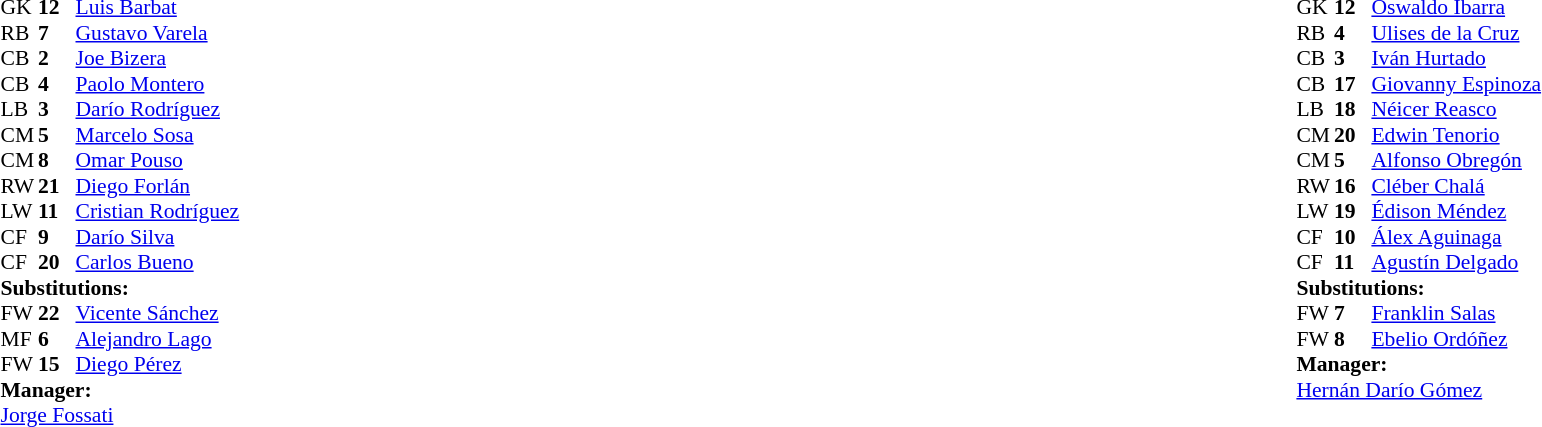<table width="100%">
<tr>
<td valign="top" width="50%"><br><table style="font-size: 90%" cellspacing="0" cellpadding="0">
<tr>
<th width=25></th>
<th width=25></th>
</tr>
<tr>
<td>GK</td>
<td><strong>12</strong></td>
<td><a href='#'>Luis Barbat</a></td>
</tr>
<tr>
<td>RB</td>
<td><strong>7</strong></td>
<td><a href='#'>Gustavo Varela</a></td>
</tr>
<tr>
<td>CB</td>
<td><strong>2</strong></td>
<td><a href='#'>Joe Bizera</a></td>
</tr>
<tr>
<td>CB</td>
<td><strong>4</strong></td>
<td><a href='#'>Paolo Montero</a></td>
<td></td>
<td></td>
</tr>
<tr>
<td>LB</td>
<td><strong>3</strong></td>
<td><a href='#'>Darío Rodríguez</a></td>
</tr>
<tr>
<td>CM</td>
<td><strong>5</strong></td>
<td><a href='#'>Marcelo Sosa</a></td>
</tr>
<tr>
<td>CM</td>
<td><strong>8</strong></td>
<td><a href='#'>Omar Pouso</a></td>
</tr>
<tr>
<td>RW</td>
<td><strong>21</strong></td>
<td><a href='#'>Diego Forlán</a></td>
<td></td>
<td></td>
</tr>
<tr>
<td>LW</td>
<td><strong>11</strong></td>
<td><a href='#'>Cristian Rodríguez</a></td>
<td></td>
<td></td>
</tr>
<tr>
<td>CF</td>
<td><strong>9</strong></td>
<td><a href='#'>Darío Silva</a></td>
</tr>
<tr>
<td>CF</td>
<td><strong>20</strong></td>
<td><a href='#'>Carlos Bueno</a></td>
</tr>
<tr>
<td colspan=3><strong>Substitutions:</strong></td>
</tr>
<tr>
<td>FW</td>
<td><strong>22</strong></td>
<td><a href='#'>Vicente Sánchez</a></td>
<td></td>
<td></td>
</tr>
<tr>
<td>MF</td>
<td><strong>6</strong></td>
<td><a href='#'>Alejandro Lago</a></td>
<td></td>
<td></td>
</tr>
<tr>
<td>FW</td>
<td><strong>15</strong></td>
<td><a href='#'>Diego Pérez</a></td>
<td></td>
<td></td>
</tr>
<tr>
<td colspan=3><strong>Manager:</strong></td>
</tr>
<tr>
<td colspan=3><a href='#'>Jorge Fossati</a></td>
</tr>
</table>
</td>
<td valign="top"></td>
<td valign="top" width="50%"><br><table style="font-size: 90%" cellspacing="0" cellpadding="0" align="center">
<tr>
<th width=25></th>
<th width=25></th>
</tr>
<tr>
<td>GK</td>
<td><strong>12</strong></td>
<td><a href='#'>Oswaldo Ibarra</a></td>
</tr>
<tr>
<td>RB</td>
<td><strong>4</strong></td>
<td><a href='#'>Ulises de la Cruz</a></td>
</tr>
<tr>
<td>CB</td>
<td><strong>3</strong></td>
<td><a href='#'>Iván Hurtado</a></td>
</tr>
<tr>
<td>CB</td>
<td><strong>17</strong></td>
<td><a href='#'>Giovanny Espinoza</a></td>
</tr>
<tr>
<td>LB</td>
<td><strong>18</strong></td>
<td><a href='#'>Néicer Reasco</a></td>
<td></td>
</tr>
<tr>
<td>CM</td>
<td><strong>20</strong></td>
<td><a href='#'>Edwin Tenorio</a></td>
<td></td>
<td></td>
</tr>
<tr>
<td>CM</td>
<td><strong>5</strong></td>
<td><a href='#'>Alfonso Obregón</a></td>
</tr>
<tr>
<td>RW</td>
<td><strong>16</strong></td>
<td><a href='#'>Cléber Chalá</a></td>
<td></td>
</tr>
<tr>
<td>LW</td>
<td><strong>19</strong></td>
<td><a href='#'>Édison Méndez</a></td>
<td></td>
<td></td>
</tr>
<tr>
<td>CF</td>
<td><strong>10</strong></td>
<td><a href='#'>Álex Aguinaga</a></td>
</tr>
<tr>
<td>CF</td>
<td><strong>11</strong></td>
<td><a href='#'>Agustín Delgado</a></td>
</tr>
<tr>
<td colspan=3><strong>Substitutions:</strong></td>
</tr>
<tr>
<td>FW</td>
<td><strong>7</strong></td>
<td><a href='#'>Franklin Salas</a></td>
<td></td>
<td></td>
</tr>
<tr>
<td>FW</td>
<td><strong>8</strong></td>
<td><a href='#'>Ebelio Ordóñez</a></td>
<td></td>
<td></td>
</tr>
<tr>
<td colspan=3><strong>Manager:</strong></td>
</tr>
<tr>
<td colspan=3> <a href='#'>Hernán Darío Gómez</a></td>
</tr>
</table>
</td>
</tr>
</table>
